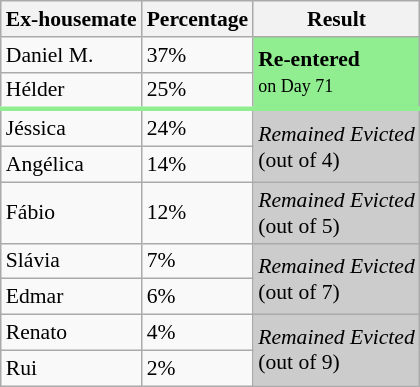<table class="wikitable"  style="font-size:90%;">
<tr>
<th>Ex-housemate</th>
<th>Percentage</th>
<th>Result</th>
</tr>
<tr>
<td>Daniel M.</td>
<td>37%</td>
<td rowspan="2" style="background:#90EE90; "><strong>Re-entered</strong><br><small>on Day 71</small></td>
</tr>
<tr style="border-bottom:3px solid #90EE90;">
<td>Hélder</td>
<td>25%</td>
</tr>
<tr>
<td>Jéssica</td>
<td>24%</td>
<td rowspan="2" style="background:#ccc; "><em>Remained Evicted</em><br>(out of 4)</td>
</tr>
<tr>
<td>Angélica</td>
<td>14%</td>
</tr>
<tr>
<td>Fábio</td>
<td>12%</td>
<td style="background:#ccc; "><em>Remained Evicted</em><br>(out of 5)</td>
</tr>
<tr>
<td>Slávia</td>
<td>7%</td>
<td rowspan="2" style="background:#ccc; "><em>Remained Evicted</em><br>(out of 7)</td>
</tr>
<tr>
<td>Edmar</td>
<td>6%</td>
</tr>
<tr>
<td>Renato</td>
<td>4%</td>
<td rowspan="2" style="background:#ccc; "><em>Remained Evicted</em><br>(out of 9)</td>
</tr>
<tr>
<td>Rui</td>
<td>2%</td>
</tr>
</table>
